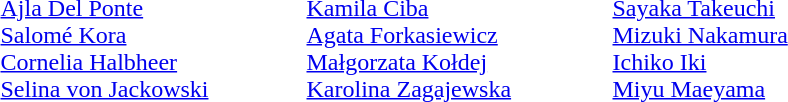<table>
<tr>
<td width=200 valign=top><em></em><br><a href='#'>Ajla Del Ponte</a><br><a href='#'>Salomé Kora</a><br><a href='#'>Cornelia Halbheer</a><br><a href='#'>Selina von Jackowski</a></td>
<td width=200 valign=top><em></em><br><a href='#'>Kamila Ciba</a><br><a href='#'>Agata Forkasiewicz</a><br><a href='#'>Małgorzata Kołdej</a><br><a href='#'>Karolina Zagajewska</a></td>
<td width=200 valign=top><em></em><br><a href='#'>Sayaka Takeuchi</a><br><a href='#'>Mizuki Nakamura</a><br><a href='#'>Ichiko Iki</a><br><a href='#'>Miyu Maeyama</a></td>
</tr>
</table>
